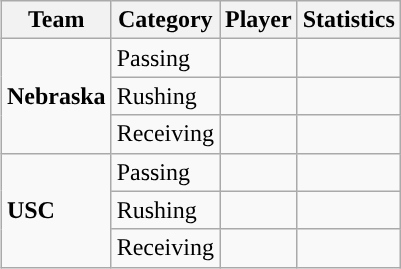<table class="wikitable" style="float: right;">
<tr>
<th>Team</th>
<th>Category</th>
<th>Player</th>
<th>Statistics</th>
</tr>
<tr>
<td rowspan=3><strong>Nebraska</strong></td>
<td>Passing</td>
<td></td>
<td></td>
</tr>
<tr>
<td>Rushing</td>
<td></td>
<td></td>
</tr>
<tr>
<td>Receiving</td>
<td></td>
<td></td>
</tr>
<tr>
<td rowspan=3><strong>USC</strong></td>
<td>Passing</td>
<td></td>
<td></td>
</tr>
<tr>
<td>Rushing</td>
<td></td>
<td></td>
</tr>
<tr>
<td>Receiving</td>
<td></td>
<td></td>
</tr>
</table>
